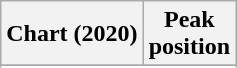<table class="wikitable sortable plainrowheaders" style="text-align:center">
<tr>
<th scope="col">Chart (2020)</th>
<th scope="col">Peak<br>position</th>
</tr>
<tr>
</tr>
<tr>
</tr>
</table>
